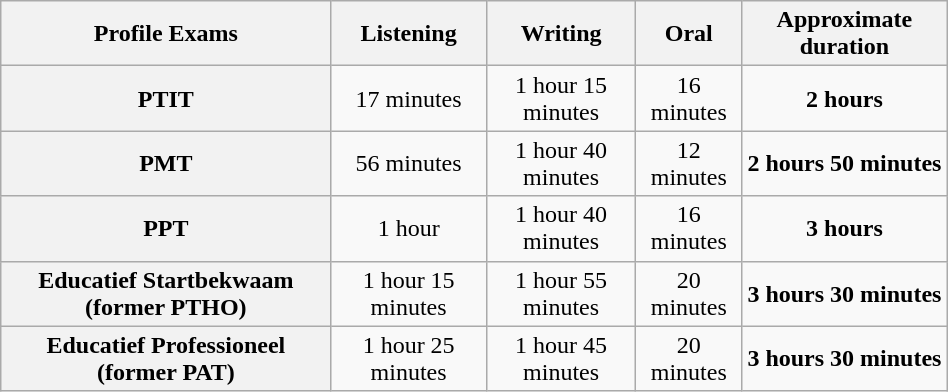<table class="wikitable" width="50%">
<tr>
<th scope="col">Profile Exams</th>
<th scope="col">Listening</th>
<th scope="col">Writing</th>
<th scope="col">Oral</th>
<th scope="col">Approximate duration</th>
</tr>
<tr>
<th scope="row">PTIT</th>
<td align="center">17 minutes</td>
<td align="center">1 hour 15 minutes</td>
<td align="center">16 minutes</td>
<td align="center"><strong>2 hours</strong></td>
</tr>
<tr>
<th scope="row">PMT</th>
<td align="center">56 minutes</td>
<td align="center">1 hour 40 minutes</td>
<td align="center">12 minutes</td>
<td align="center"><strong>2 hours 50 minutes</strong></td>
</tr>
<tr>
<th scope="row">PPT</th>
<td align="center">1 hour</td>
<td align="center">1 hour 40 minutes</td>
<td align="center">16 minutes</td>
<td align="center"><strong>3 hours</strong></td>
</tr>
<tr>
<th scope="row">Educatief Startbekwaam (former PTHO)</th>
<td align="center">1 hour 15 minutes</td>
<td align="center">1 hour 55 minutes</td>
<td align="center">20 minutes</td>
<td align="center"><strong>3 hours 30 minutes</strong></td>
</tr>
<tr>
<th scope="row">Educatief Professioneel (former PAT)</th>
<td align="center">1 hour 25 minutes</td>
<td align="center">1 hour 45 minutes</td>
<td align="center">20 minutes</td>
<td align="center"><strong>3 hours 30 minutes</strong></td>
</tr>
</table>
